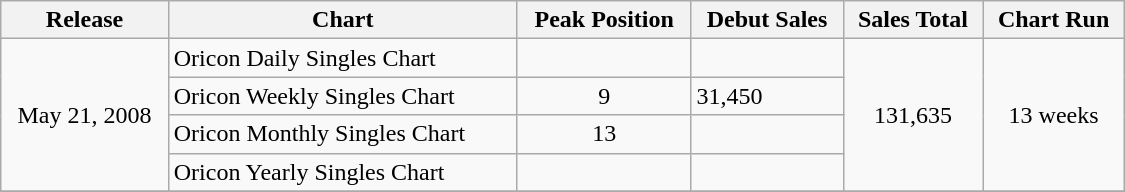<table class="wikitable" width="750px">
<tr>
<th align="left">Release</th>
<th align="left">Chart</th>
<th align="left">Peak Position</th>
<th align="left">Debut Sales</th>
<th align="left">Sales Total</th>
<th align="left">Chart Run</th>
</tr>
<tr>
<td align="center" rowspan="4">May 21, 2008</td>
<td align="left">Oricon Daily Singles Chart</td>
<td align="center"></td>
<td align="left"></td>
<td align="center" rowspan="4">131,635</td>
<td align="center" rowspan="4">13 weeks</td>
</tr>
<tr>
<td align="left">Oricon Weekly Singles Chart</td>
<td align="center">9</td>
<td align="left">31,450</td>
</tr>
<tr>
<td align="left">Oricon Monthly Singles Chart</td>
<td align="center">13</td>
<td align="left"></td>
</tr>
<tr>
<td align="left">Oricon Yearly Singles Chart</td>
<td align="center"></td>
<td align="left"></td>
</tr>
<tr>
</tr>
</table>
